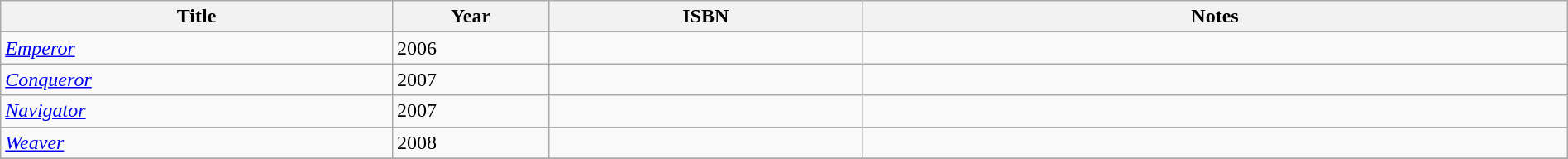<table class='wikitable' width='100%'>
<tr>
<th width='25%'>Title</th>
<th width='10%'>Year</th>
<th width='20%'>ISBN</th>
<th width='45%'>Notes</th>
</tr>
<tr>
<td><em><a href='#'>Emperor</a></em></td>
<td>2006</td>
<td></td>
<td> </td>
</tr>
<tr>
<td><em><a href='#'>Conqueror</a></em></td>
<td>2007</td>
<td></td>
<td> </td>
</tr>
<tr>
<td><em><a href='#'>Navigator</a></em></td>
<td>2007</td>
<td></td>
<td> </td>
</tr>
<tr>
<td><em><a href='#'>Weaver</a></em></td>
<td>2008</td>
<td></td>
<td> </td>
</tr>
<tr>
</tr>
</table>
